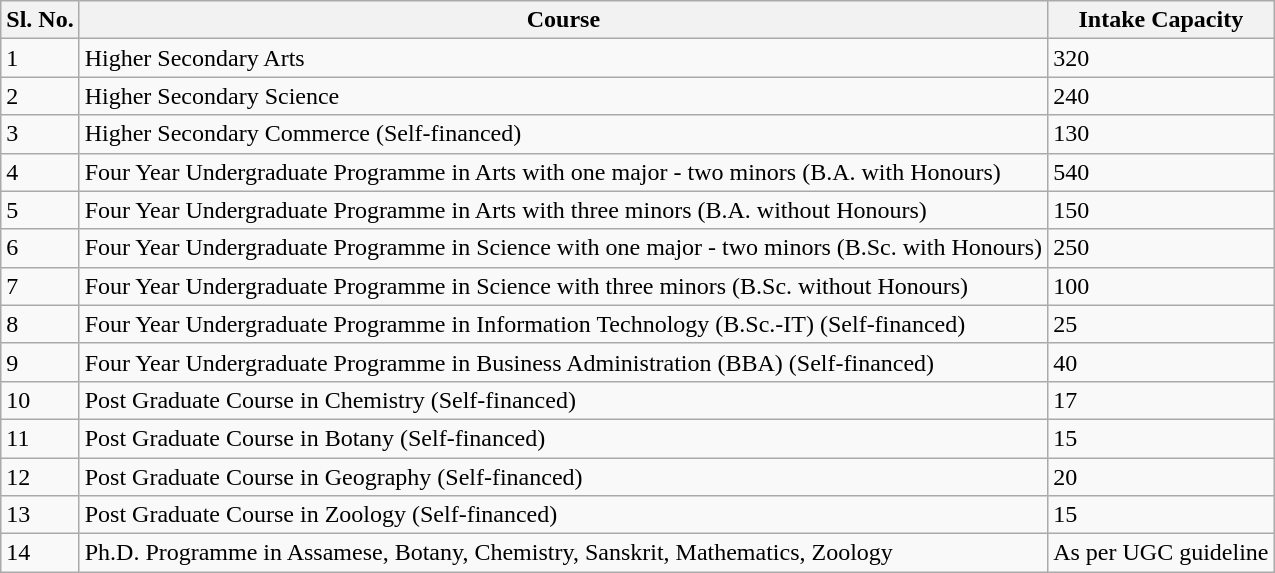<table class="wikitable">
<tr>
<th>Sl. No.</th>
<th>Course</th>
<th>Intake Capacity</th>
</tr>
<tr>
<td>1</td>
<td>Higher Secondary Arts</td>
<td>320</td>
</tr>
<tr>
<td>2</td>
<td>Higher Secondary Science</td>
<td>240</td>
</tr>
<tr>
<td>3</td>
<td>Higher Secondary Commerce (Self-financed)</td>
<td>130</td>
</tr>
<tr>
<td>4</td>
<td>Four Year Undergraduate Programme in Arts with one major - two minors (B.A. with Honours)</td>
<td>540</td>
</tr>
<tr>
<td>5</td>
<td>Four Year Undergraduate Programme in Arts with three minors (B.A. without Honours)</td>
<td>150</td>
</tr>
<tr>
<td>6</td>
<td>Four Year Undergraduate Programme in Science with one major - two minors (B.Sc. with Honours)</td>
<td>250</td>
</tr>
<tr>
<td>7</td>
<td>Four Year Undergraduate Programme in Science with three minors (B.Sc. without Honours)</td>
<td>100</td>
</tr>
<tr>
<td>8</td>
<td>Four Year Undergraduate Programme in Information Technology (B.Sc.-IT) (Self-financed)</td>
<td>25</td>
</tr>
<tr>
<td>9</td>
<td>Four Year Undergraduate Programme in Business Administration (BBA) (Self-financed)</td>
<td>40</td>
</tr>
<tr>
<td>10</td>
<td>Post Graduate Course in Chemistry (Self-financed)</td>
<td>17</td>
</tr>
<tr>
<td>11</td>
<td>Post Graduate Course in Botany (Self-financed)</td>
<td>15</td>
</tr>
<tr>
<td>12</td>
<td>Post Graduate Course in Geography (Self-financed)</td>
<td>20</td>
</tr>
<tr>
<td>13</td>
<td>Post Graduate Course in Zoology (Self-financed)</td>
<td>15</td>
</tr>
<tr>
<td>14</td>
<td>Ph.D. Programme in Assamese, Botany, Chemistry, Sanskrit, Mathematics, Zoology</td>
<td>As per UGC guideline</td>
</tr>
</table>
